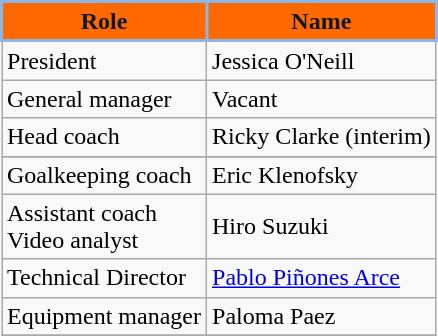<table class="wikitable">
<tr>
<th style="background:#FF6900; color:#101820; border:2px solid #8AB7E9;">Role</th>
<th style="background:#FF6900; color:#101820; border:2px solid #8AB7E9;">Name</th>
</tr>
<tr>
<td>President</td>
<td> Jessica O'Neill</td>
</tr>
<tr>
<td>General manager</td>
<td>Vacant</td>
</tr>
<tr>
<td>Head coach</td>
<td> Ricky Clarke (interim)</td>
</tr>
<tr>
</tr>
<tr>
<td>Goalkeeping coach</td>
<td> Eric Klenofsky</td>
</tr>
<tr>
<td>Assistant coach<br>Video analyst</td>
<td> Hiro Suzuki</td>
</tr>
<tr>
<td>Technical Director</td>
<td> <a href='#'>Pablo Piñones Arce</a></td>
</tr>
<tr>
<td>Equipment manager</td>
<td> Paloma Paez</td>
</tr>
<tr>
</tr>
</table>
